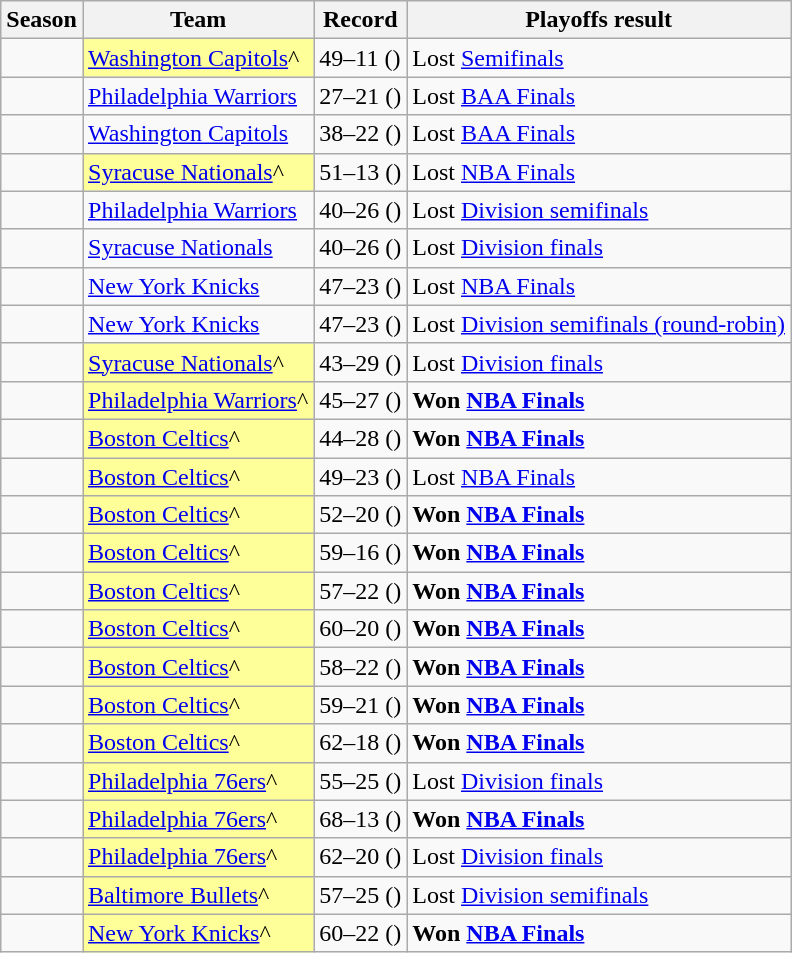<table class="wikitable sortable">
<tr>
<th>Season</th>
<th>Team</th>
<th>Record</th>
<th>Playoffs result</th>
</tr>
<tr>
<td></td>
<td style="background:#FFFF99;"><a href='#'>Washington Capitols</a>^</td>
<td> 49–11 ()</td>
<td>Lost <a href='#'>Semifinals</a></td>
</tr>
<tr>
<td></td>
<td><a href='#'>Philadelphia Warriors</a></td>
<td> 27–21 ()</td>
<td>Lost <a href='#'>BAA Finals</a></td>
</tr>
<tr>
<td></td>
<td><a href='#'>Washington Capitols</a></td>
<td> 38–22 ()</td>
<td>Lost <a href='#'>BAA Finals</a></td>
</tr>
<tr>
<td></td>
<td style="background:#FFFF99;"><a href='#'>Syracuse Nationals</a>^</td>
<td> 51–13 ()</td>
<td>Lost <a href='#'>NBA Finals</a></td>
</tr>
<tr>
<td></td>
<td><a href='#'>Philadelphia Warriors</a></td>
<td> 40–26 ()</td>
<td>Lost <a href='#'>Division semifinals</a></td>
</tr>
<tr>
<td></td>
<td><a href='#'>Syracuse Nationals</a></td>
<td> 40–26 ()</td>
<td>Lost <a href='#'>Division finals</a></td>
</tr>
<tr>
<td></td>
<td><a href='#'>New York Knicks</a></td>
<td> 47–23 ()</td>
<td>Lost <a href='#'>NBA Finals</a></td>
</tr>
<tr>
<td></td>
<td><a href='#'>New York Knicks</a></td>
<td> 47–23 ()</td>
<td>Lost <a href='#'>Division semifinals (round-robin)</a></td>
</tr>
<tr>
<td></td>
<td style="background:#FFFF99;"><a href='#'>Syracuse Nationals</a>^</td>
<td> 43–29 ()</td>
<td>Lost <a href='#'>Division finals</a></td>
</tr>
<tr>
<td></td>
<td style="background:#FFFF99;"><a href='#'>Philadelphia Warriors</a>^</td>
<td> 45–27 ()</td>
<td><strong>Won <a href='#'>NBA Finals</a></strong></td>
</tr>
<tr>
<td></td>
<td style="background:#FFFF99;"><a href='#'>Boston Celtics</a>^</td>
<td> 44–28 ()</td>
<td><strong>Won <a href='#'>NBA Finals</a></strong></td>
</tr>
<tr>
<td></td>
<td style="background:#FFFF99;"><a href='#'>Boston Celtics</a>^</td>
<td> 49–23 ()</td>
<td>Lost <a href='#'>NBA Finals</a></td>
</tr>
<tr>
<td></td>
<td style="background:#FFFF99;"><a href='#'>Boston Celtics</a>^</td>
<td> 52–20 ()</td>
<td><strong>Won <a href='#'>NBA Finals</a></strong></td>
</tr>
<tr>
<td></td>
<td style="background:#FFFF99;"><a href='#'>Boston Celtics</a>^</td>
<td> 59–16 ()</td>
<td><strong>Won <a href='#'>NBA Finals</a></strong></td>
</tr>
<tr>
<td></td>
<td style="background:#FFFF99;"><a href='#'>Boston Celtics</a>^</td>
<td> 57–22 ()</td>
<td><strong>Won <a href='#'>NBA Finals</a></strong></td>
</tr>
<tr>
<td></td>
<td style="background:#FFFF99;"><a href='#'>Boston Celtics</a>^</td>
<td> 60–20 ()</td>
<td><strong>Won <a href='#'>NBA Finals</a></strong></td>
</tr>
<tr>
<td></td>
<td style="background:#FFFF99;"><a href='#'>Boston Celtics</a>^</td>
<td> 58–22 ()</td>
<td><strong>Won <a href='#'>NBA Finals</a></strong></td>
</tr>
<tr>
<td></td>
<td style="background:#FFFF99;"><a href='#'>Boston Celtics</a>^</td>
<td> 59–21 ()</td>
<td><strong>Won <a href='#'>NBA Finals</a></strong></td>
</tr>
<tr>
<td></td>
<td style="background:#FFFF99;"><a href='#'>Boston Celtics</a>^</td>
<td> 62–18 ()</td>
<td><strong>Won <a href='#'>NBA Finals</a></strong></td>
</tr>
<tr>
<td></td>
<td style="background:#FFFF99;"><a href='#'>Philadelphia 76ers</a>^</td>
<td> 55–25 ()</td>
<td>Lost <a href='#'>Division finals</a></td>
</tr>
<tr>
<td></td>
<td style="background:#FFFF99;"><a href='#'>Philadelphia 76ers</a>^</td>
<td> 68–13 ()</td>
<td><strong>Won <a href='#'>NBA Finals</a></strong></td>
</tr>
<tr>
<td></td>
<td style="background:#FFFF99;"><a href='#'>Philadelphia 76ers</a>^</td>
<td> 62–20 ()</td>
<td>Lost <a href='#'>Division finals</a></td>
</tr>
<tr>
<td></td>
<td style="background:#FFFF99;"><a href='#'>Baltimore Bullets</a>^</td>
<td> 57–25 ()</td>
<td>Lost <a href='#'>Division semifinals</a></td>
</tr>
<tr>
<td></td>
<td style="background:#FFFF99;"><a href='#'>New York Knicks</a>^</td>
<td> 60–22 ()</td>
<td><strong>Won <a href='#'>NBA Finals</a></strong></td>
</tr>
</table>
